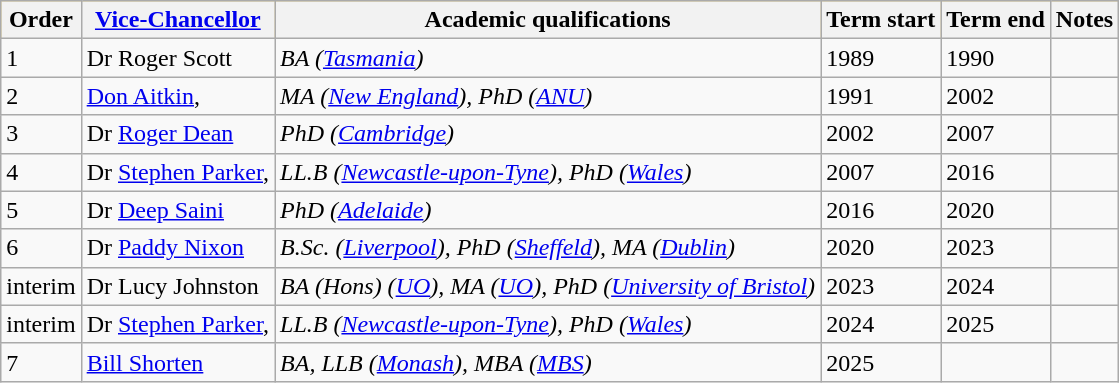<table class="wikitable sortable">
<tr style="background:#fc3;">
<th>Order</th>
<th><a href='#'>Vice-Chancellor</a></th>
<th>Academic qualifications</th>
<th>Term start</th>
<th>Term end</th>
<th>Notes</th>
</tr>
<tr>
<td>1</td>
<td>Dr Roger Scott</td>
<td><em> BA (<a href='#'>Tasmania</a>)</em></td>
<td>1989</td>
<td>1990</td>
<td></td>
</tr>
<tr>
<td>2</td>
<td><a href='#'>Don Aitkin</a>, </td>
<td><em>MA (<a href='#'>New England</a>), PhD (<a href='#'>ANU</a>)</em></td>
<td>1991</td>
<td>2002</td>
<td></td>
</tr>
<tr>
<td>3</td>
<td>Dr <a href='#'>Roger Dean</a></td>
<td><em>PhD (<a href='#'>Cambridge</a>)</em></td>
<td>2002</td>
<td>2007</td>
<td></td>
</tr>
<tr>
<td>4</td>
<td>Dr <a href='#'>Stephen Parker</a>, </td>
<td><em>LL.B (<a href='#'>Newcastle-upon-Tyne</a>), PhD (<a href='#'>Wales</a>)</em></td>
<td>2007</td>
<td>2016</td>
<td></td>
</tr>
<tr>
<td>5</td>
<td>Dr <a href='#'>Deep Saini</a></td>
<td><em>PhD (<a href='#'>Adelaide</a>)</em></td>
<td>2016</td>
<td>2020</td>
<td></td>
</tr>
<tr>
<td>6</td>
<td>Dr <a href='#'>Paddy Nixon</a></td>
<td><em>B.Sc. (<a href='#'>Liverpool</a>), PhD (<a href='#'>Sheffeld</a>), MA (<a href='#'>Dublin</a>)</em></td>
<td>2020</td>
<td>2023</td>
<td></td>
</tr>
<tr>
<td>interim</td>
<td>Dr Lucy Johnston</td>
<td><em>BA (Hons) (<a href='#'>UO</a>), MA (<a href='#'>UO</a>), PhD (<a href='#'>University of Bristol</a>)</em></td>
<td>2023</td>
<td>2024</td>
<td></td>
</tr>
<tr>
<td>interim</td>
<td>Dr <a href='#'>Stephen Parker</a>, </td>
<td><em>LL.B (<a href='#'>Newcastle-upon-Tyne</a>), PhD (<a href='#'>Wales</a>)</em></td>
<td>2024</td>
<td>2025</td>
<td></td>
</tr>
<tr>
<td>7</td>
<td><a href='#'>Bill Shorten</a></td>
<td><em>BA, LLB (<a href='#'>Monash</a>), MBA (<a href='#'>MBS</a>)</em></td>
<td>2025</td>
<td></td>
<td></td>
</tr>
</table>
